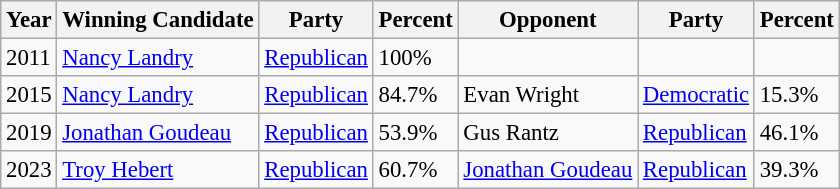<table class="wikitable" style="margin:0.5em auto; font-size:95%;">
<tr>
<th>Year</th>
<th>Winning Candidate</th>
<th>Party</th>
<th>Percent</th>
<th>Opponent</th>
<th>Party</th>
<th>Percent</th>
</tr>
<tr>
<td>2011</td>
<td><a href='#'>Nancy Landry</a></td>
<td><a href='#'>Republican</a></td>
<td>100%</td>
<td></td>
<td></td>
<td></td>
</tr>
<tr>
<td>2015</td>
<td><a href='#'>Nancy Landry</a></td>
<td><a href='#'>Republican</a></td>
<td>84.7%</td>
<td>Evan Wright</td>
<td><a href='#'>Democratic</a></td>
<td>15.3%</td>
</tr>
<tr>
<td>2019</td>
<td><a href='#'>Jonathan Goudeau</a></td>
<td><a href='#'>Republican</a></td>
<td>53.9%</td>
<td>Gus Rantz</td>
<td><a href='#'>Republican</a></td>
<td>46.1%</td>
</tr>
<tr>
<td>2023</td>
<td><a href='#'>Troy Hebert</a></td>
<td><a href='#'>Republican</a></td>
<td>60.7%</td>
<td><a href='#'>Jonathan Goudeau</a></td>
<td><a href='#'>Republican</a></td>
<td>39.3%</td>
</tr>
</table>
